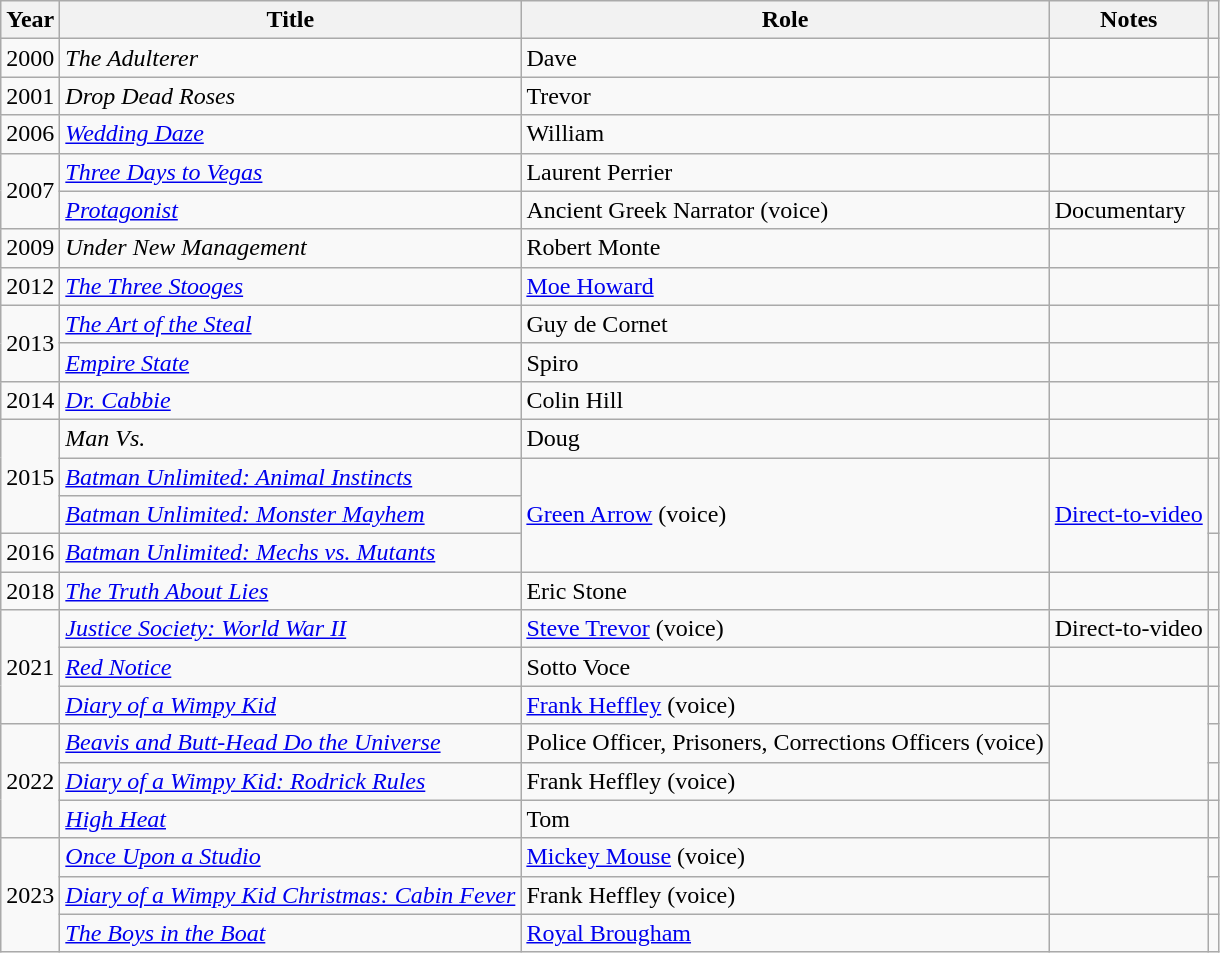<table class="wikitable sortable plainrowheaders">
<tr>
<th>Year</th>
<th>Title</th>
<th>Role</th>
<th class="unsortable">Notes</th>
<th class="unsortable"></th>
</tr>
<tr>
<td>2000</td>
<td data-sort-value="Adulterer, The"><em>The Adulterer</em></td>
<td>Dave</td>
<td></td>
<td></td>
</tr>
<tr>
<td>2001</td>
<td><em>Drop Dead Roses</em></td>
<td>Trevor</td>
<td></td>
<td></td>
</tr>
<tr>
<td>2006</td>
<td><em><a href='#'>Wedding Daze</a></em></td>
<td>William</td>
<td></td>
<td></td>
</tr>
<tr>
<td rowspan="2">2007</td>
<td><em><a href='#'>Three Days to Vegas</a></em></td>
<td>Laurent Perrier</td>
<td></td>
<td></td>
</tr>
<tr>
<td><em><a href='#'>Protagonist</a></em></td>
<td>Ancient Greek Narrator (voice)</td>
<td>Documentary</td>
<td></td>
</tr>
<tr>
<td>2009</td>
<td><em>Under New Management</em></td>
<td>Robert Monte</td>
<td></td>
<td></td>
</tr>
<tr>
<td>2012</td>
<td data-sort-value="Three Stooges, The"><em><a href='#'>The Three Stooges</a></em></td>
<td><a href='#'>Moe Howard</a></td>
<td></td>
<td></td>
</tr>
<tr>
<td rowspan="2">2013</td>
<td data-sort-value="Art of the Steal, The"><em><a href='#'>The Art of the Steal</a></em></td>
<td>Guy de Cornet</td>
<td></td>
<td></td>
</tr>
<tr>
<td><em><a href='#'>Empire State</a></em></td>
<td>Spiro</td>
<td></td>
<td></td>
</tr>
<tr>
<td>2014</td>
<td><em><a href='#'>Dr. Cabbie</a></em></td>
<td>Colin Hill</td>
<td></td>
<td></td>
</tr>
<tr>
<td rowspan=3>2015</td>
<td><em>Man Vs.</em></td>
<td>Doug</td>
<td></td>
<td></td>
</tr>
<tr>
<td><em><a href='#'>Batman Unlimited: Animal Instincts</a></em></td>
<td rowspan="3"><a href='#'>Green Arrow</a> (voice)</td>
<td rowspan="3"><a href='#'>Direct-to-video</a></td>
<td rowspan="2"></td>
</tr>
<tr>
<td><em><a href='#'>Batman Unlimited: Monster Mayhem</a></em></td>
</tr>
<tr>
<td>2016</td>
<td><em><a href='#'>Batman Unlimited: Mechs vs. Mutants</a></em></td>
<td></td>
</tr>
<tr>
<td>2018</td>
<td data-sort-value="Truth About Lies, The"><em><a href='#'>The Truth About Lies</a></em></td>
<td>Eric Stone</td>
<td></td>
<td></td>
</tr>
<tr>
<td rowspan="3">2021</td>
<td><em><a href='#'>Justice Society: World War II</a></em></td>
<td><a href='#'>Steve Trevor</a> (voice)</td>
<td>Direct-to-video</td>
<td></td>
</tr>
<tr>
<td><em><a href='#'>Red Notice</a></em></td>
<td>Sotto Voce</td>
<td></td>
<td></td>
</tr>
<tr>
<td><em><a href='#'>Diary of a Wimpy Kid</a></em></td>
<td><a href='#'>Frank Heffley</a> (voice)</td>
<td rowspan="3"></td>
<td></td>
</tr>
<tr>
<td rowspan="3">2022</td>
<td><em><a href='#'>Beavis and Butt-Head Do the Universe</a></em></td>
<td>Police Officer, Prisoners, Corrections Officers (voice)</td>
<td></td>
</tr>
<tr>
<td><em><a href='#'>Diary of a Wimpy Kid: Rodrick Rules</a></em></td>
<td>Frank Heffley (voice)</td>
<td></td>
</tr>
<tr>
<td><em><a href='#'>High Heat</a></em></td>
<td>Tom</td>
<td></td>
<td></td>
</tr>
<tr>
<td rowspan="3">2023</td>
<td><em><a href='#'>Once Upon a Studio</a></em></td>
<td><a href='#'>Mickey Mouse</a> (voice)</td>
<td rowspan="2"></td>
<td></td>
</tr>
<tr>
<td><em><a href='#'>Diary of a Wimpy Kid Christmas: Cabin Fever</a></em></td>
<td>Frank Heffley (voice)</td>
<td></td>
</tr>
<tr>
<td data-sort-value="Boys in the Boat, The"><em><a href='#'>The Boys in the Boat</a></em></td>
<td><a href='#'>Royal Brougham</a></td>
<td></td>
<td></td>
</tr>
</table>
